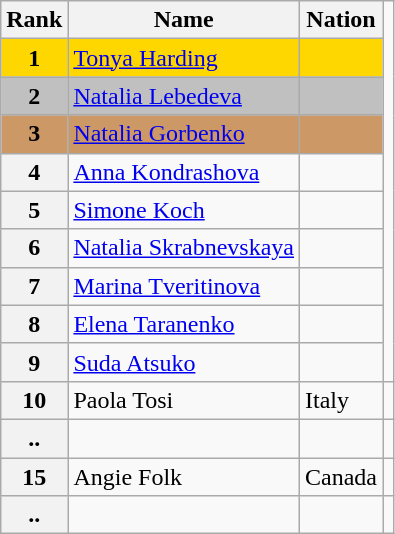<table class="wikitable">
<tr>
<th>Rank</th>
<th>Name</th>
<th>Nation</th>
</tr>
<tr bgcolor="gold">
<td align="center"><strong>1</strong></td>
<td><a href='#'>Tonya Harding</a></td>
<td></td>
</tr>
<tr bgcolor="silver">
<td align="center"><strong>2</strong></td>
<td><a href='#'>Natalia Lebedeva</a></td>
<td></td>
</tr>
<tr bgcolor="cc9966">
<td align="center"><strong>3</strong></td>
<td><a href='#'>Natalia Gorbenko</a></td>
<td></td>
</tr>
<tr>
<th>4</th>
<td><a href='#'>Anna Kondrashova</a></td>
<td></td>
</tr>
<tr>
<th>5</th>
<td><a href='#'>Simone Koch</a></td>
<td></td>
</tr>
<tr>
<th>6</th>
<td><a href='#'>Natalia Skrabnevskaya</a></td>
<td></td>
</tr>
<tr>
<th>7</th>
<td><a href='#'>Marina Tveritinova</a></td>
<td></td>
</tr>
<tr>
<th>8</th>
<td><a href='#'>Elena Taranenko</a></td>
<td></td>
</tr>
<tr>
<th>9</th>
<td><a href='#'>Suda Atsuko</a></td>
<td></td>
</tr>
<tr>
<th>10</th>
<td>Paola Tosi</td>
<td {>Italy</td>
<td></td>
</tr>
<tr>
<th>..</th>
<td></td>
<td></td>
<td></td>
</tr>
<tr>
<th>15</th>
<td>Angie Folk</td>
<td>Canada</td>
<td></td>
</tr>
<tr>
<th>..</th>
<td></td>
<td></td>
<td></td>
</tr>
</table>
